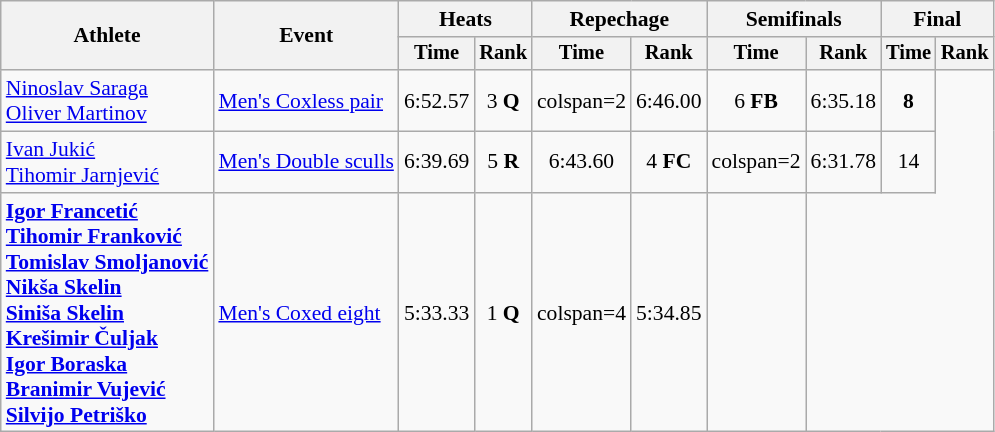<table class="wikitable" style="font-size:90%">
<tr>
<th rowspan="2">Athlete</th>
<th rowspan="2">Event</th>
<th colspan="2">Heats</th>
<th colspan="2">Repechage</th>
<th colspan="2">Semifinals</th>
<th colspan="2">Final</th>
</tr>
<tr style="font-size:95%">
<th>Time</th>
<th>Rank</th>
<th>Time</th>
<th>Rank</th>
<th>Time</th>
<th>Rank</th>
<th>Time</th>
<th>Rank</th>
</tr>
<tr align=center>
<td align=left><a href='#'>Ninoslav Saraga</a><br><a href='#'>Oliver Martinov</a></td>
<td align=left><a href='#'>Men's Coxless pair</a></td>
<td>6:52.57</td>
<td>3 <strong>Q</strong></td>
<td>colspan=2 </td>
<td>6:46.00</td>
<td>6 <strong>FB</strong></td>
<td>6:35.18</td>
<td><strong>8</strong></td>
</tr>
<tr align=center>
<td align=left><a href='#'>Ivan Jukić</a><br><a href='#'>Tihomir Jarnjević</a></td>
<td align=left><a href='#'>Men's Double sculls</a></td>
<td>6:39.69</td>
<td>5 <strong>R</strong></td>
<td>6:43.60</td>
<td>4 <strong>FC</strong></td>
<td>colspan=2 </td>
<td>6:31.78</td>
<td>14</td>
</tr>
<tr align=center>
<td align=left><strong><a href='#'>Igor Francetić</a><br><a href='#'>Tihomir Franković</a><br><a href='#'>Tomislav Smoljanović</a><br><a href='#'>Nikša Skelin</a><br><a href='#'>Siniša Skelin</a><br><a href='#'>Krešimir Čuljak</a><br><a href='#'>Igor Boraska</a><br><a href='#'>Branimir Vujević</a><br><a href='#'>Silvijo Petriško</a></strong></td>
<td align=left><a href='#'>Men's Coxed eight</a></td>
<td>5:33.33</td>
<td>1 <strong>Q</strong></td>
<td>colspan=4 </td>
<td>5:34.85</td>
<td></td>
</tr>
</table>
